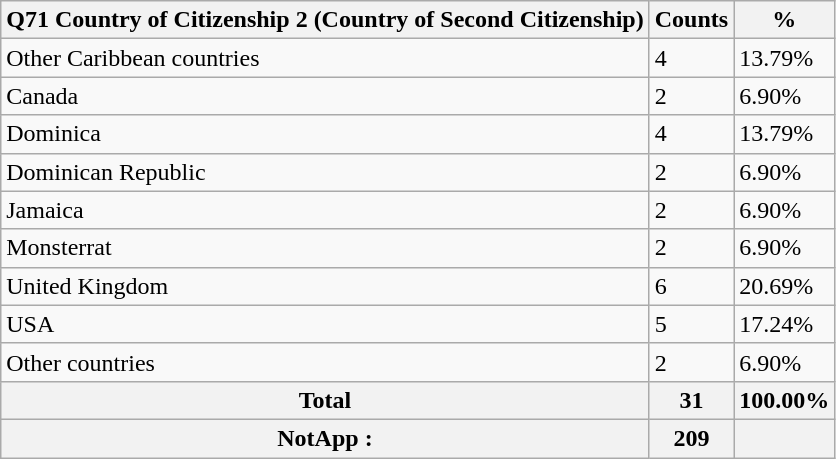<table class="wikitable sortable">
<tr>
<th>Q71 Country of Citizenship 2 (Country of Second Citizenship)</th>
<th>Counts</th>
<th>%</th>
</tr>
<tr>
<td>Other Caribbean countries</td>
<td>4</td>
<td>13.79%</td>
</tr>
<tr>
<td>Canada</td>
<td>2</td>
<td>6.90%</td>
</tr>
<tr>
<td>Dominica</td>
<td>4</td>
<td>13.79%</td>
</tr>
<tr>
<td>Dominican Republic</td>
<td>2</td>
<td>6.90%</td>
</tr>
<tr>
<td>Jamaica</td>
<td>2</td>
<td>6.90%</td>
</tr>
<tr>
<td>Monsterrat</td>
<td>2</td>
<td>6.90%</td>
</tr>
<tr>
<td>United Kingdom</td>
<td>6</td>
<td>20.69%</td>
</tr>
<tr>
<td>USA</td>
<td>5</td>
<td>17.24%</td>
</tr>
<tr>
<td>Other countries</td>
<td>2</td>
<td>6.90%</td>
</tr>
<tr>
<th>Total</th>
<th>31</th>
<th>100.00%</th>
</tr>
<tr>
<th>NotApp :</th>
<th>209</th>
<th></th>
</tr>
</table>
